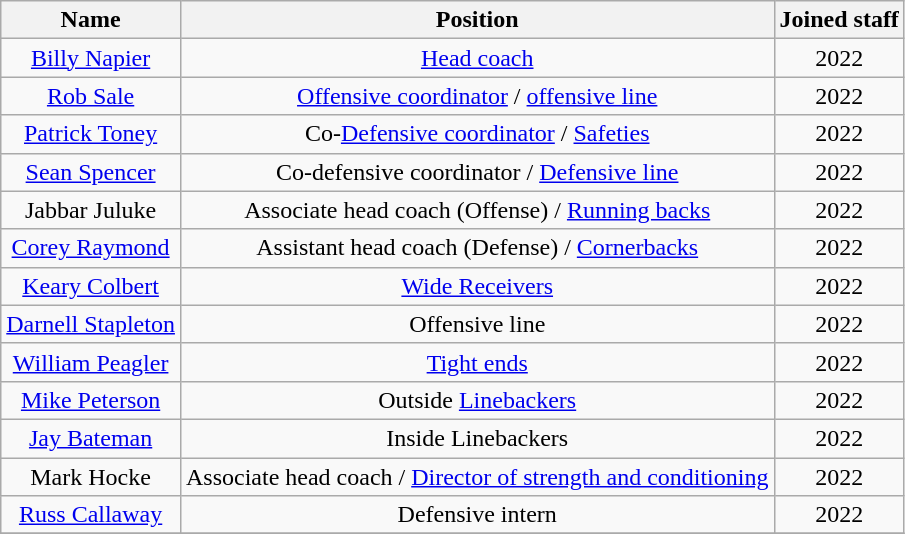<table class="wikitable">
<tr>
<th>Name</th>
<th>Position</th>
<th>Joined staff</th>
</tr>
<tr align="center">
<td><a href='#'>Billy Napier</a></td>
<td><a href='#'>Head coach</a></td>
<td>2022</td>
</tr>
<tr align="center">
<td><a href='#'>Rob Sale</a></td>
<td><a href='#'>Offensive coordinator</a> / <a href='#'>offensive line</a></td>
<td>2022</td>
</tr>
<tr align="center">
<td><a href='#'>Patrick Toney</a></td>
<td>Co-<a href='#'>Defensive coordinator</a> / <a href='#'>Safeties</a></td>
<td>2022</td>
</tr>
<tr align="center">
<td><a href='#'>Sean Spencer</a></td>
<td>Co-defensive coordinator / <a href='#'>Defensive line</a></td>
<td>2022</td>
</tr>
<tr align="center">
<td>Jabbar Juluke</td>
<td>Associate head coach (Offense) / <a href='#'>Running backs</a></td>
<td>2022</td>
</tr>
<tr align="center">
<td><a href='#'>Corey Raymond</a></td>
<td>Assistant head coach (Defense) / <a href='#'>Cornerbacks</a></td>
<td>2022</td>
</tr>
<tr align="center">
<td><a href='#'>Keary Colbert</a></td>
<td><a href='#'>Wide Receivers</a></td>
<td>2022</td>
</tr>
<tr align="center">
<td><a href='#'>Darnell Stapleton</a></td>
<td>Offensive line</td>
<td>2022</td>
</tr>
<tr align="center">
<td><a href='#'>William Peagler</a></td>
<td><a href='#'>Tight ends</a></td>
<td>2022</td>
</tr>
<tr align="center">
<td><a href='#'>Mike Peterson</a></td>
<td>Outside <a href='#'>Linebackers</a></td>
<td>2022</td>
</tr>
<tr align="center">
<td><a href='#'>Jay Bateman</a></td>
<td>Inside Linebackers</td>
<td>2022</td>
</tr>
<tr align="center">
<td>Mark Hocke</td>
<td>Associate head coach / <a href='#'>Director of strength and conditioning</a></td>
<td>2022</td>
</tr>
<tr align="center">
<td><a href='#'>Russ Callaway</a></td>
<td>Defensive intern</td>
<td>2022</td>
</tr>
<tr align="center">
</tr>
</table>
